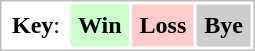<table cellpadding=5 style="border:1px solid #BBB">
<tr>
<td><strong>Key</strong>:</td>
<td style="background: #CCFFCC;"><strong>Win</strong></td>
<td style="background: #FFCCCC;"><strong>Loss</strong></td>
<td style="background: #CCCCCC;"><strong>Bye</strong></td>
</tr>
</table>
